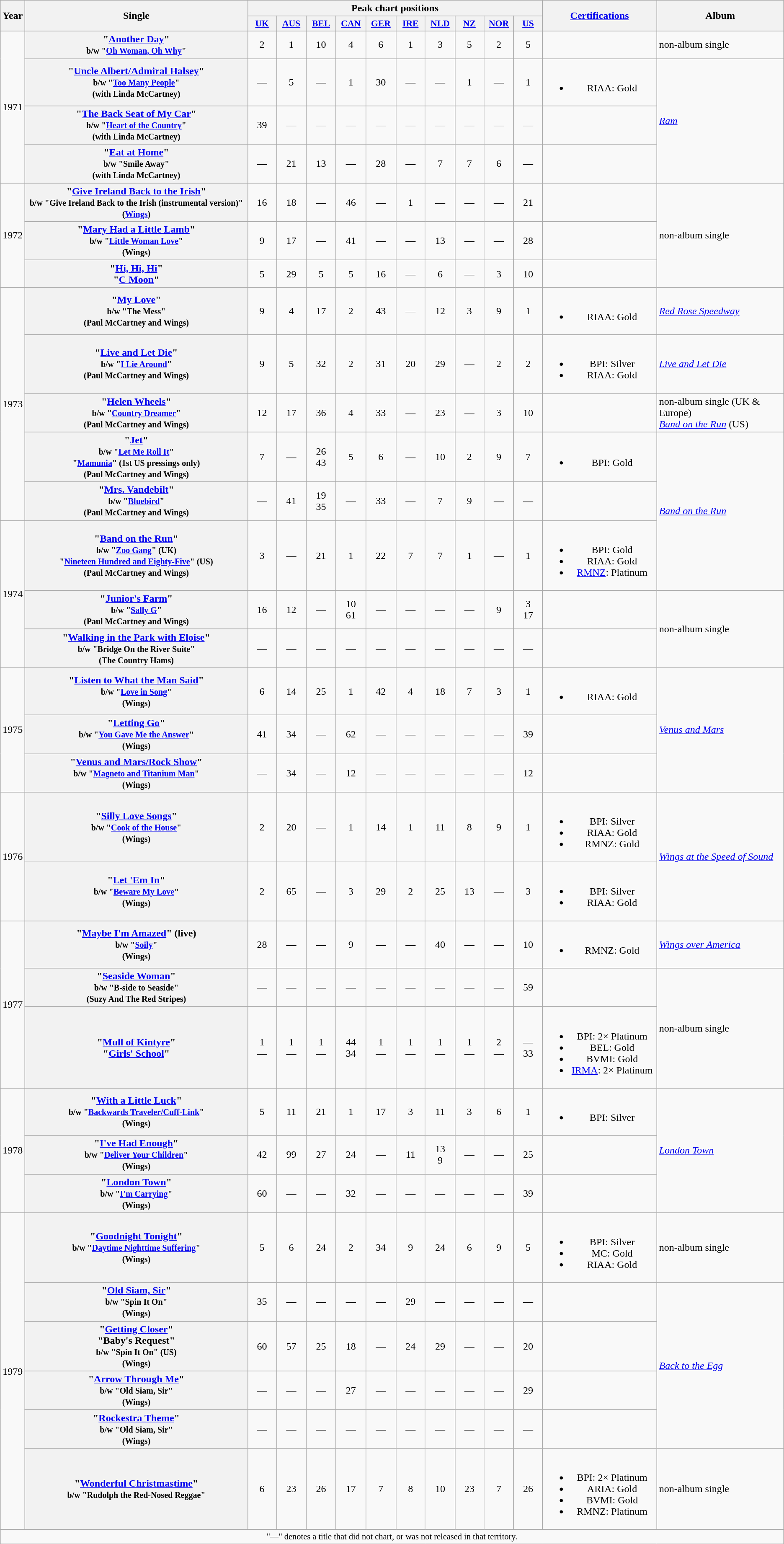<table class="wikitable plainrowheaders" style="text-align:center;">
<tr>
<th scope="col" rowspan="2">Year</th>
<th scope="col" rowspan="2" style="width:25em;">Single</th>
<th scope="col" colspan="10">Peak chart positions</th>
<th scope="col" rowspan="2" style="width:12em;"><a href='#'>Certifications</a></th>
<th scope="col" rowspan="2" style="width:14em;">Album</th>
</tr>
<tr>
<th style="width:3em;font-size:90%"><a href='#'>UK</a><br></th>
<th style="width:3em;font-size:90%"><a href='#'>AUS</a><br></th>
<th style="width:3em;font-size:90%"><a href='#'>BEL</a><br></th>
<th style="width:3em;font-size:90%"><a href='#'>CAN</a><br></th>
<th style="width:3em;font-size:90%"><a href='#'>GER</a><br></th>
<th style="width:3em;font-size:90%"><a href='#'>IRE</a><br></th>
<th style="width:3em;font-size:90%"><a href='#'>NLD</a><br></th>
<th style="width:3em;font-size:90%"><a href='#'>NZ</a><br></th>
<th style="width:3em;font-size:90%"><a href='#'>NOR</a><br></th>
<th style="width:3em;font-size:90%"><a href='#'>US</a><br></th>
</tr>
<tr>
<td rowspan="4">1971</td>
<th scope="row">"<a href='#'>Another Day</a>"<br><small>b/w "<a href='#'>Oh Woman, Oh Why</a>"</small></th>
<td>2</td>
<td>1</td>
<td>10</td>
<td>4</td>
<td>6</td>
<td>1</td>
<td>3</td>
<td>5</td>
<td>2</td>
<td>5</td>
<td></td>
<td style="text-align:left;">non-album single</td>
</tr>
<tr>
<th scope="row">"<a href='#'>Uncle Albert/Admiral Halsey</a>"<br><small>b/w "<a href='#'>Too Many People</a>"<br>(with Linda McCartney)</small></th>
<td>—</td>
<td>5</td>
<td>—</td>
<td>1</td>
<td>30</td>
<td>—</td>
<td>—</td>
<td>1</td>
<td>—</td>
<td>1</td>
<td><br><ul><li>RIAA: Gold</li></ul></td>
<td rowspan="3" style="text-align:left;"><em><a href='#'>Ram</a></em></td>
</tr>
<tr>
<th scope="row">"<a href='#'>The Back Seat of My Car</a>"<br><small>b/w "<a href='#'>Heart of the Country</a>"<br>(with Linda McCartney)</small></th>
<td>39</td>
<td>—</td>
<td>—</td>
<td>—</td>
<td>—</td>
<td>—</td>
<td>—</td>
<td>—</td>
<td>—</td>
<td>—</td>
<td></td>
</tr>
<tr>
<th scope="row">"<a href='#'>Eat at Home</a>"<br><small>b/w "Smile Away"<br>(with Linda McCartney)</small></th>
<td>—</td>
<td>21</td>
<td>13</td>
<td>—</td>
<td>28</td>
<td>—</td>
<td>7</td>
<td>7</td>
<td>6</td>
<td>—</td>
<td></td>
</tr>
<tr>
<td rowspan="3">1972</td>
<th scope="row">"<a href='#'>Give Ireland Back to the Irish</a>"<br><small>b/w "Give Ireland Back to the Irish (instrumental version)"<br>(<a href='#'>Wings</a>)</small></th>
<td>16</td>
<td>18</td>
<td>—</td>
<td>46</td>
<td>—</td>
<td>1</td>
<td>—</td>
<td>—</td>
<td>—</td>
<td>21</td>
<td></td>
<td rowspan="3" style="text-align:left;">non-album single</td>
</tr>
<tr>
<th scope="row">"<a href='#'>Mary Had a Little Lamb</a>"<br><small>b/w "<a href='#'>Little Woman Love</a>"<br>(Wings)</small></th>
<td>9</td>
<td>17</td>
<td>—</td>
<td>41</td>
<td>—</td>
<td>—</td>
<td>13</td>
<td>—</td>
<td>—</td>
<td>28</td>
<td></td>
</tr>
<tr>
<th scope="row">"<a href='#'>Hi, Hi, Hi</a>"<br>"<a href='#'>C Moon</a>"<br></th>
<td>5</td>
<td>29</td>
<td>5</td>
<td>5</td>
<td>16</td>
<td>—</td>
<td>6</td>
<td>—</td>
<td>3</td>
<td>10</td>
<td></td>
</tr>
<tr>
<td rowspan="5">1973</td>
<th scope="row">"<a href='#'>My Love</a>"<br><small>b/w "The Mess"<br>(Paul McCartney and Wings)</small></th>
<td>9</td>
<td>4</td>
<td>17</td>
<td>2</td>
<td>43</td>
<td>—</td>
<td>12</td>
<td>3</td>
<td>9</td>
<td>1</td>
<td><br><ul><li>RIAA: Gold</li></ul></td>
<td style="text-align:left;"><em><a href='#'>Red Rose Speedway</a></em></td>
</tr>
<tr>
<th scope="row">"<a href='#'>Live and Let Die</a>"<br><small>b/w "<a href='#'>I Lie Around</a>"<br>(Paul McCartney and Wings)</small></th>
<td>9<br></td>
<td>5</td>
<td>32</td>
<td>2</td>
<td>31</td>
<td>20</td>
<td>29</td>
<td>—</td>
<td>2</td>
<td>2</td>
<td><br><ul><li>BPI: Silver</li><li>RIAA: Gold</li></ul></td>
<td style="text-align:left;"><em><a href='#'>Live and Let Die</a></em></td>
</tr>
<tr>
<th scope="row">"<a href='#'>Helen Wheels</a>"<br><small>b/w "<a href='#'>Country Dreamer</a>"<br>(Paul McCartney and Wings)</small></th>
<td>12</td>
<td>17</td>
<td>36</td>
<td>4</td>
<td>33</td>
<td>—</td>
<td>23</td>
<td>—</td>
<td>3</td>
<td>10</td>
<td></td>
<td style="text-align:left;">non-album single (UK & Europe)<br><em><a href='#'>Band on the Run</a></em> (US)</td>
</tr>
<tr>
<th scope="row">"<a href='#'>Jet</a>"<br><small>b/w "<a href='#'>Let Me Roll It</a>"<br>"<a href='#'>Mamunia</a>" (1st US pressings only)<br>(Paul McCartney and Wings)</small></th>
<td>7</td>
<td>—</td>
<td>26<br>43</td>
<td>5</td>
<td>6</td>
<td>—</td>
<td>10</td>
<td>2</td>
<td>9</td>
<td>7</td>
<td><br><ul><li>BPI: Gold</li></ul></td>
<td rowspan="3" style="text-align:left;"><em><a href='#'>Band on the Run</a></em></td>
</tr>
<tr>
<th scope="row">"<a href='#'>Mrs. Vandebilt</a>"<br><small>b/w "<a href='#'>Bluebird</a>"<br>(Paul McCartney and Wings)</small></th>
<td>—</td>
<td>41</td>
<td>19<br>35</td>
<td>—</td>
<td>33</td>
<td>—</td>
<td>7</td>
<td>9</td>
<td>—</td>
<td>—</td>
<td></td>
</tr>
<tr>
<td rowspan="3">1974</td>
<th scope="row">"<a href='#'>Band on the Run</a>"<br><small>b/w "<a href='#'>Zoo Gang</a>" (UK)<br>"<a href='#'>Nineteen Hundred and Eighty-Five</a>" (US)<br>(Paul McCartney and Wings)</small></th>
<td>3</td>
<td>—</td>
<td>21</td>
<td>1</td>
<td>22</td>
<td>7</td>
<td>7</td>
<td>1</td>
<td>—</td>
<td>1</td>
<td><br><ul><li>BPI: Gold</li><li>RIAA: Gold</li><li><a href='#'>RMNZ</a>: Platinum</li></ul></td>
</tr>
<tr>
<th scope="row">"<a href='#'>Junior's Farm</a>"<br><small>b/w "<a href='#'>Sally G</a>"<br>(Paul McCartney and Wings)</small></th>
<td>16</td>
<td>12</td>
<td>—</td>
<td>10<br>61</td>
<td>—</td>
<td>—</td>
<td>—</td>
<td>—</td>
<td>9</td>
<td>3<br>17</td>
<td></td>
<td rowspan="2" style="text-align:left;">non-album single</td>
</tr>
<tr>
<th scope="row">"<a href='#'>Walking in the Park with Eloise</a>"<br><small>b/w "Bridge On the River Suite"<br>(The Country Hams)</small></th>
<td>—</td>
<td>—</td>
<td>—</td>
<td>—</td>
<td>—</td>
<td>—</td>
<td>—</td>
<td>—</td>
<td>—</td>
<td>—</td>
<td></td>
</tr>
<tr>
<td rowspan="3">1975</td>
<th scope="row">"<a href='#'>Listen to What the Man Said</a>"<br><small>b/w "<a href='#'>Love in Song</a>"<br>(Wings)</small></th>
<td>6</td>
<td>14</td>
<td>25</td>
<td>1</td>
<td>42</td>
<td>4</td>
<td>18</td>
<td>7</td>
<td>3</td>
<td>1</td>
<td><br><ul><li>RIAA: Gold</li></ul></td>
<td rowspan="3" style="text-align:left;"><em><a href='#'>Venus and Mars</a></em></td>
</tr>
<tr>
<th scope="row">"<a href='#'>Letting Go</a>"<br><small>b/w "<a href='#'>You Gave Me the Answer</a>"<br>(Wings)</small></th>
<td>41</td>
<td>34</td>
<td>—</td>
<td>62</td>
<td>—</td>
<td>—</td>
<td>—</td>
<td>—</td>
<td>—</td>
<td>39</td>
<td></td>
</tr>
<tr>
<th scope="row">"<a href='#'>Venus and Mars/Rock Show</a>"<br><small>b/w "<a href='#'>Magneto and Titanium Man</a>"<br>(Wings)</small></th>
<td>—</td>
<td>34</td>
<td>—</td>
<td>12</td>
<td>—</td>
<td>—</td>
<td>—</td>
<td>—</td>
<td>—</td>
<td>12</td>
<td></td>
</tr>
<tr>
<td rowspan="2">1976</td>
<th scope="row">"<a href='#'>Silly Love Songs</a>"<br><small>b/w "<a href='#'>Cook of the House</a>"<br>(Wings)</small></th>
<td>2</td>
<td>20</td>
<td>—</td>
<td>1</td>
<td>14</td>
<td>1</td>
<td>11</td>
<td>8</td>
<td>9</td>
<td>1</td>
<td><br><ul><li>BPI: Silver</li><li>RIAA: Gold</li><li>RMNZ: Gold</li></ul></td>
<td rowspan="2" style="text-align:left;"><em><a href='#'>Wings at the Speed of Sound</a></em></td>
</tr>
<tr>
<th scope="row">"<a href='#'>Let 'Em In</a>"<br><small>b/w "<a href='#'>Beware My Love</a>"<br>(Wings)</small></th>
<td>2</td>
<td>65</td>
<td>—</td>
<td>3</td>
<td>29</td>
<td>2</td>
<td>25</td>
<td>13</td>
<td>—</td>
<td>3</td>
<td><br><ul><li>BPI: Silver</li><li>RIAA: Gold</li></ul></td>
</tr>
<tr>
<td rowspan="3">1977</td>
<th scope="row">"<a href='#'>Maybe I'm Amazed</a>" (live)<br><small>b/w "<a href='#'>Soily</a>"<br>(Wings)</small></th>
<td>28</td>
<td>—</td>
<td>—</td>
<td>9</td>
<td>—</td>
<td>—</td>
<td>40</td>
<td>—</td>
<td>—</td>
<td>10</td>
<td><br><ul><li>RMNZ: Gold</li></ul></td>
<td style="text-align:left;"><em><a href='#'>Wings over America</a></em></td>
</tr>
<tr>
<th scope="row">"<a href='#'>Seaside Woman</a>"<br><small>b/w "B-side to Seaside"<br>(Suzy And The Red Stripes)</small></th>
<td>—</td>
<td>—</td>
<td>—</td>
<td>—</td>
<td>—</td>
<td>—</td>
<td>—</td>
<td>—</td>
<td>—</td>
<td>59</td>
<td></td>
<td rowspan="2" style="text-align:left;">non-album single</td>
</tr>
<tr>
<th scope="row">"<a href='#'>Mull of Kintyre</a>"<br>"<a href='#'>Girls' School</a>"<br></th>
<td>1<br>—</td>
<td>1<br>—</td>
<td>1<br>—</td>
<td>44<br>34</td>
<td>1<br>—</td>
<td>1<br>—</td>
<td>1<br>—</td>
<td>1<br>—</td>
<td>2<br>—</td>
<td>—<br>33</td>
<td><br><ul><li>BPI: 2× Platinum</li><li>BEL: Gold</li><li>BVMI: Gold</li><li><a href='#'>IRMA</a>: 2× Platinum</li></ul></td>
</tr>
<tr>
<td rowspan="3">1978</td>
<th scope="row">"<a href='#'>With a Little Luck</a>"<br><small>b/w "<a href='#'>Backwards Traveler/Cuff-Link</a>"<br>(Wings)</small></th>
<td>5</td>
<td>11</td>
<td>21</td>
<td>1</td>
<td>17</td>
<td>3</td>
<td>11</td>
<td>3</td>
<td>6</td>
<td>1</td>
<td><br><ul><li>BPI: Silver</li></ul></td>
<td rowspan="3" style="text-align:left;"><em><a href='#'>London Town</a></em></td>
</tr>
<tr>
<th scope="row">"<a href='#'>I've Had Enough</a>"<br><small>b/w "<a href='#'>Deliver Your Children</a>"<br>(Wings)</small></th>
<td>42</td>
<td>99</td>
<td>27</td>
<td>24</td>
<td>—</td>
<td>11</td>
<td>13<br>9</td>
<td>—</td>
<td>—</td>
<td>25</td>
<td></td>
</tr>
<tr>
<th scope="row">"<a href='#'>London Town</a>"<br><small>b/w "<a href='#'>I'm Carrying</a>"<br>(Wings)</small></th>
<td>60</td>
<td>—</td>
<td>—</td>
<td>32</td>
<td>—</td>
<td>—</td>
<td>—</td>
<td>—</td>
<td>—</td>
<td>39</td>
<td></td>
</tr>
<tr>
<td rowspan="6">1979</td>
<th scope="row">"<a href='#'>Goodnight Tonight</a>"<br><small>b/w "<a href='#'>Daytime Nighttime Suffering</a>"<br>(Wings)</small></th>
<td>5</td>
<td>6</td>
<td>24</td>
<td>2</td>
<td>34</td>
<td>9</td>
<td>24</td>
<td>6</td>
<td>9</td>
<td>5</td>
<td><br><ul><li>BPI: Silver</li><li>MC: Gold</li><li>RIAA: Gold</li></ul></td>
<td style="text-align:left;">non-album single</td>
</tr>
<tr>
<th scope="row">"<a href='#'>Old Siam, Sir</a>"<br><small>b/w "Spin It On"<br>(Wings)</small></th>
<td>35</td>
<td>—</td>
<td>—</td>
<td>—</td>
<td>—</td>
<td>29</td>
<td>—</td>
<td>—</td>
<td>—</td>
<td>—</td>
<td></td>
<td rowspan="4" style="text-align:left;"><em><a href='#'>Back to the Egg</a></em></td>
</tr>
<tr>
<th scope="row">"<a href='#'>Getting Closer</a>"<br>"Baby's Request"<br><small>b/w "Spin It On" (US)<br>(Wings)</small></th>
<td>60</td>
<td>57</td>
<td>25</td>
<td>18</td>
<td>—</td>
<td>24</td>
<td>29</td>
<td>—</td>
<td>—</td>
<td>20</td>
<td></td>
</tr>
<tr>
<th scope="row">"<a href='#'>Arrow Through Me</a>"<br><small>b/w "Old Siam, Sir"<br>(Wings)</small></th>
<td>—</td>
<td>—</td>
<td>—</td>
<td>27</td>
<td>—</td>
<td>—</td>
<td>—</td>
<td>—</td>
<td>—</td>
<td>29</td>
<td></td>
</tr>
<tr>
<th scope="row">"<a href='#'>Rockestra Theme</a>"<br><small>b/w "Old Siam, Sir"<br>(Wings)</small></th>
<td>—</td>
<td>—</td>
<td>—</td>
<td>—</td>
<td>—</td>
<td>—</td>
<td>—</td>
<td>—</td>
<td>—</td>
<td>—</td>
<td></td>
</tr>
<tr>
<th scope="row">"<a href='#'>Wonderful Christmastime</a>"<br><small>b/w "Rudolph the Red-Nosed Reggae"</small></th>
<td>6<br></td>
<td>23<br></td>
<td>26</td>
<td>17</td>
<td>7</td>
<td>8</td>
<td>10</td>
<td>23<br></td>
<td>7</td>
<td>26<br></td>
<td><br><ul><li>BPI: 2× Platinum</li><li>ARIA: Gold</li><li>BVMI: Gold</li><li>RMNZ: Platinum</li></ul></td>
<td style="text-align:left;">non-album single</td>
</tr>
<tr>
<td colspan="15" style="text-align:center; font-size:85%;">"—" denotes a title that did not chart, or was not released in that territory.</td>
</tr>
</table>
